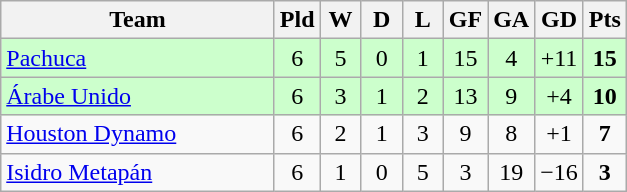<table class="wikitable" style="text-align: center;">
<tr>
<th width="175">Team</th>
<th width="20">Pld</th>
<th width="20">W</th>
<th width="20">D</th>
<th width="20">L</th>
<th width="20">GF</th>
<th width="20">GA</th>
<th width="20">GD</th>
<th width="20">Pts</th>
</tr>
<tr bgcolor=#ccffcc>
<td align=left> <a href='#'>Pachuca</a></td>
<td>6</td>
<td>5</td>
<td>0</td>
<td>1</td>
<td>15</td>
<td>4</td>
<td>+11</td>
<td><strong>15</strong></td>
</tr>
<tr bgcolor=#ccffcc>
<td align=left> <a href='#'>Árabe Unido</a></td>
<td>6</td>
<td>3</td>
<td>1</td>
<td>2</td>
<td>13</td>
<td>9</td>
<td>+4</td>
<td><strong>10</strong></td>
</tr>
<tr>
<td align=left> <a href='#'>Houston Dynamo</a></td>
<td>6</td>
<td>2</td>
<td>1</td>
<td>3</td>
<td>9</td>
<td>8</td>
<td>+1</td>
<td><strong>7</strong></td>
</tr>
<tr>
<td align=left> <a href='#'>Isidro Metapán</a></td>
<td>6</td>
<td>1</td>
<td>0</td>
<td>5</td>
<td>3</td>
<td>19</td>
<td>−16</td>
<td><strong>3</strong></td>
</tr>
</table>
